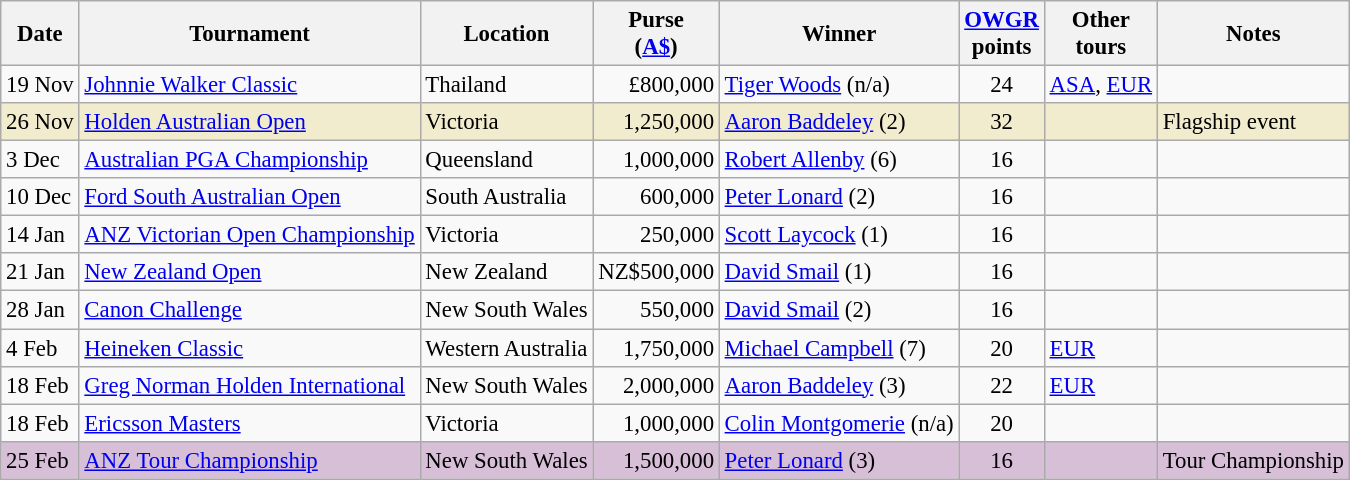<table class="wikitable" style="font-size:95%">
<tr>
<th>Date</th>
<th>Tournament</th>
<th>Location</th>
<th>Purse<br>(<a href='#'>A$</a>)</th>
<th>Winner</th>
<th><a href='#'>OWGR</a><br>points</th>
<th>Other<br>tours</th>
<th>Notes</th>
</tr>
<tr>
<td>19 Nov</td>
<td><a href='#'>Johnnie Walker Classic</a></td>
<td>Thailand</td>
<td align=right>£800,000</td>
<td> <a href='#'>Tiger Woods</a> (n/a)</td>
<td align=center>24</td>
<td><a href='#'>ASA</a>, <a href='#'>EUR</a></td>
<td></td>
</tr>
<tr style="background:#f2ecce;">
<td>26 Nov</td>
<td><a href='#'>Holden Australian Open</a></td>
<td>Victoria</td>
<td align=right>1,250,000</td>
<td> <a href='#'>Aaron Baddeley</a> (2)</td>
<td align=center>32</td>
<td></td>
<td>Flagship event</td>
</tr>
<tr>
<td>3 Dec</td>
<td><a href='#'>Australian PGA Championship</a></td>
<td>Queensland</td>
<td align=right>1,000,000</td>
<td> <a href='#'>Robert Allenby</a> (6)</td>
<td align=center>16</td>
<td></td>
<td></td>
</tr>
<tr>
<td>10 Dec</td>
<td><a href='#'>Ford South Australian Open</a></td>
<td>South Australia</td>
<td align=right>600,000</td>
<td> <a href='#'>Peter Lonard</a> (2)</td>
<td align=center>16</td>
<td></td>
<td></td>
</tr>
<tr>
<td>14 Jan</td>
<td><a href='#'>ANZ Victorian Open Championship</a></td>
<td>Victoria</td>
<td align=right>250,000</td>
<td> <a href='#'>Scott Laycock</a> (1)</td>
<td align=center>16</td>
<td></td>
<td></td>
</tr>
<tr>
<td>21 Jan</td>
<td><a href='#'>New Zealand Open</a></td>
<td>New Zealand</td>
<td align=right>NZ$500,000</td>
<td> <a href='#'>David Smail</a> (1)</td>
<td align=center>16</td>
<td></td>
<td></td>
</tr>
<tr>
<td>28 Jan</td>
<td><a href='#'>Canon Challenge</a></td>
<td>New South Wales</td>
<td align=right>550,000</td>
<td> <a href='#'>David Smail</a> (2)</td>
<td align=center>16</td>
<td></td>
<td></td>
</tr>
<tr>
<td>4 Feb</td>
<td><a href='#'>Heineken Classic</a></td>
<td>Western Australia</td>
<td align=right>1,750,000</td>
<td> <a href='#'>Michael Campbell</a> (7)</td>
<td align=center>20</td>
<td><a href='#'>EUR</a></td>
<td></td>
</tr>
<tr>
<td>18 Feb</td>
<td><a href='#'>Greg Norman Holden International</a></td>
<td>New South Wales</td>
<td align=right>2,000,000</td>
<td> <a href='#'>Aaron Baddeley</a> (3)</td>
<td align=center>22</td>
<td><a href='#'>EUR</a></td>
<td></td>
</tr>
<tr>
<td>18 Feb</td>
<td><a href='#'>Ericsson Masters</a></td>
<td>Victoria</td>
<td align=right>1,000,000</td>
<td> <a href='#'>Colin Montgomerie</a> (n/a)</td>
<td align=center>20</td>
<td></td>
<td></td>
</tr>
<tr style="background:thistle;">
<td>25 Feb</td>
<td><a href='#'>ANZ Tour Championship</a></td>
<td>New South Wales</td>
<td align=right>1,500,000</td>
<td> <a href='#'>Peter Lonard</a> (3)</td>
<td align=center>16</td>
<td></td>
<td>Tour Championship</td>
</tr>
</table>
